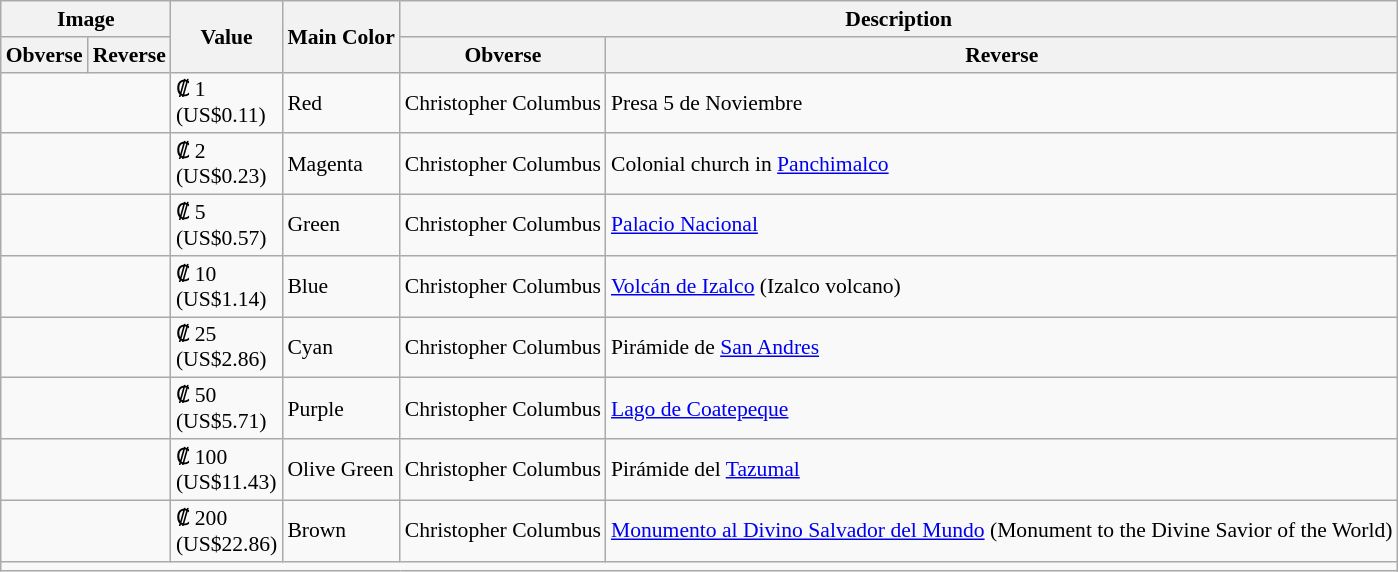<table class="wikitable" style="font-size: 90%">
<tr>
<th colspan="2">Image</th>
<th rowspan="2">Value</th>
<th rowspan="2">Main Color</th>
<th colspan="2">Description</th>
</tr>
<tr>
<th>Obverse</th>
<th>Reverse</th>
<th>Obverse</th>
<th>Reverse</th>
</tr>
<tr>
<td align="center" colspan="2"></td>
<td>₡ 1<br>(US$0.11)</td>
<td>Red</td>
<td>Christopher Columbus</td>
<td>Presa 5 de Noviembre</td>
</tr>
<tr>
<td align="center" colspan="2"></td>
<td>₡ 2<br>(US$0.23)</td>
<td>Magenta</td>
<td>Christopher Columbus</td>
<td>Colonial church in <a href='#'>Panchimalco</a></td>
</tr>
<tr>
<td align="center" colspan="2"></td>
<td>₡ 5<br>(US$0.57)</td>
<td>Green</td>
<td>Christopher Columbus</td>
<td><a href='#'>Palacio Nacional</a></td>
</tr>
<tr>
<td align="center" colspan="2"></td>
<td>₡ 10<br>(US$1.14)</td>
<td>Blue</td>
<td>Christopher Columbus</td>
<td><a href='#'>Volcán de Izalco</a> (Izalco volcano)</td>
</tr>
<tr>
<td align="center" colspan="2"></td>
<td>₡ 25<br>(US$2.86)</td>
<td>Cyan</td>
<td>Christopher Columbus</td>
<td>Pirámide de <a href='#'>San Andres</a></td>
</tr>
<tr>
<td align="center" colspan="2"></td>
<td>₡ 50<br>(US$5.71)</td>
<td>Purple</td>
<td>Christopher Columbus</td>
<td><a href='#'>Lago de Coatepeque</a></td>
</tr>
<tr>
<td align="center" colspan="2"></td>
<td>₡ 100<br>(US$11.43)</td>
<td>Olive Green</td>
<td>Christopher Columbus</td>
<td>Pirámide del <a href='#'>Tazumal</a></td>
</tr>
<tr>
<td align="center" colspan="2"></td>
<td>₡ 200<br>(US$22.86)</td>
<td>Brown</td>
<td>Christopher Columbus</td>
<td><a href='#'>Monumento al Divino Salvador del Mundo</a> (Monument to the Divine Savior of the World)</td>
</tr>
<tr>
<td colspan="7"></td>
</tr>
</table>
